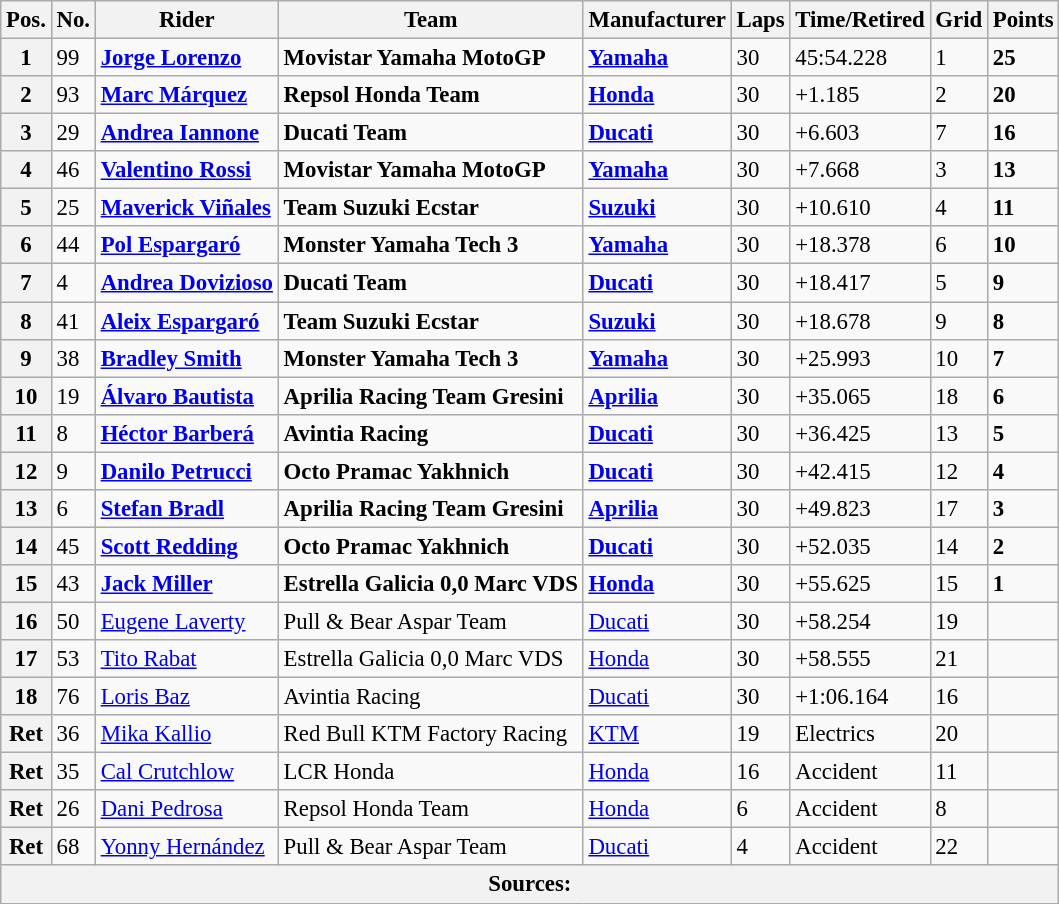<table class="wikitable" style="font-size: 95%;">
<tr>
<th>Pos.</th>
<th>No.</th>
<th>Rider</th>
<th>Team</th>
<th>Manufacturer</th>
<th>Laps</th>
<th>Time/Retired</th>
<th>Grid</th>
<th>Points</th>
</tr>
<tr>
<th>1</th>
<td>99</td>
<td> <strong><a href='#'>Jorge Lorenzo</a></strong></td>
<td><strong>Movistar Yamaha MotoGP</strong></td>
<td><strong><a href='#'>Yamaha</a></strong></td>
<td>30</td>
<td>45:54.228</td>
<td>1</td>
<td><strong>25</strong></td>
</tr>
<tr>
<th>2</th>
<td>93</td>
<td> <strong><a href='#'>Marc Márquez</a></strong></td>
<td><strong>Repsol Honda Team</strong></td>
<td><strong><a href='#'>Honda</a></strong></td>
<td>30</td>
<td>+1.185</td>
<td>2</td>
<td><strong>20</strong></td>
</tr>
<tr>
<th>3</th>
<td>29</td>
<td> <strong><a href='#'>Andrea Iannone</a></strong></td>
<td><strong>Ducati Team</strong></td>
<td><strong><a href='#'>Ducati</a></strong></td>
<td>30</td>
<td>+6.603</td>
<td>7</td>
<td><strong>16</strong></td>
</tr>
<tr>
<th>4</th>
<td>46</td>
<td> <strong><a href='#'>Valentino Rossi</a></strong></td>
<td><strong>Movistar Yamaha MotoGP</strong></td>
<td><strong><a href='#'>Yamaha</a></strong></td>
<td>30</td>
<td>+7.668</td>
<td>3</td>
<td><strong>13</strong></td>
</tr>
<tr>
<th>5</th>
<td>25</td>
<td> <strong><a href='#'>Maverick Viñales</a></strong></td>
<td><strong>Team Suzuki Ecstar</strong></td>
<td><strong><a href='#'>Suzuki</a></strong></td>
<td>30</td>
<td>+10.610</td>
<td>4</td>
<td><strong>11</strong></td>
</tr>
<tr>
<th>6</th>
<td>44</td>
<td> <strong><a href='#'>Pol Espargaró</a></strong></td>
<td><strong>Monster Yamaha Tech 3</strong></td>
<td><strong><a href='#'>Yamaha</a></strong></td>
<td>30</td>
<td>+18.378</td>
<td>6</td>
<td><strong>10</strong></td>
</tr>
<tr>
<th>7</th>
<td>4</td>
<td> <strong><a href='#'>Andrea Dovizioso</a></strong></td>
<td><strong>Ducati Team</strong></td>
<td><strong><a href='#'>Ducati</a></strong></td>
<td>30</td>
<td>+18.417</td>
<td>5</td>
<td><strong>9</strong></td>
</tr>
<tr>
<th>8</th>
<td>41</td>
<td> <strong><a href='#'>Aleix Espargaró</a></strong></td>
<td><strong>Team Suzuki Ecstar</strong></td>
<td><strong><a href='#'>Suzuki</a></strong></td>
<td>30</td>
<td>+18.678</td>
<td>9</td>
<td><strong>8</strong></td>
</tr>
<tr>
<th>9</th>
<td>38</td>
<td> <strong><a href='#'>Bradley Smith</a></strong></td>
<td><strong>Monster Yamaha Tech 3</strong></td>
<td><strong><a href='#'>Yamaha</a></strong></td>
<td>30</td>
<td>+25.993</td>
<td>10</td>
<td><strong>7</strong></td>
</tr>
<tr>
<th>10</th>
<td>19</td>
<td> <strong><a href='#'>Álvaro Bautista</a></strong></td>
<td><strong>Aprilia Racing Team Gresini</strong></td>
<td><strong><a href='#'>Aprilia</a></strong></td>
<td>30</td>
<td>+35.065</td>
<td>18</td>
<td><strong>6</strong></td>
</tr>
<tr>
<th>11</th>
<td>8</td>
<td> <strong><a href='#'>Héctor Barberá</a></strong></td>
<td><strong>Avintia Racing</strong></td>
<td><strong><a href='#'>Ducati</a></strong></td>
<td>30</td>
<td>+36.425</td>
<td>13</td>
<td><strong>5</strong></td>
</tr>
<tr>
<th>12</th>
<td>9</td>
<td> <strong><a href='#'>Danilo Petrucci</a></strong></td>
<td><strong>Octo Pramac Yakhnich</strong></td>
<td><strong><a href='#'>Ducati</a></strong></td>
<td>30</td>
<td>+42.415</td>
<td>12</td>
<td><strong>4</strong></td>
</tr>
<tr>
<th>13</th>
<td>6</td>
<td> <strong><a href='#'>Stefan Bradl</a></strong></td>
<td><strong>Aprilia Racing Team Gresini</strong></td>
<td><strong><a href='#'>Aprilia</a></strong></td>
<td>30</td>
<td>+49.823</td>
<td>17</td>
<td><strong>3</strong></td>
</tr>
<tr>
<th>14</th>
<td>45</td>
<td> <strong><a href='#'>Scott Redding</a></strong></td>
<td><strong>Octo Pramac Yakhnich</strong></td>
<td><strong><a href='#'>Ducati</a></strong></td>
<td>30</td>
<td>+52.035</td>
<td>14</td>
<td><strong>2</strong></td>
</tr>
<tr>
<th>15</th>
<td>43</td>
<td> <strong><a href='#'>Jack Miller</a></strong></td>
<td><strong>Estrella Galicia 0,0 Marc VDS</strong></td>
<td><strong><a href='#'>Honda</a></strong></td>
<td>30</td>
<td>+55.625</td>
<td>15</td>
<td><strong>1</strong></td>
</tr>
<tr>
<th>16</th>
<td>50</td>
<td> <a href='#'>Eugene Laverty</a></td>
<td>Pull & Bear Aspar Team</td>
<td><a href='#'>Ducati</a></td>
<td>30</td>
<td>+58.254</td>
<td>19</td>
<td></td>
</tr>
<tr>
<th>17</th>
<td>53</td>
<td> <a href='#'>Tito Rabat</a></td>
<td>Estrella Galicia 0,0 Marc VDS</td>
<td><a href='#'>Honda</a></td>
<td>30</td>
<td>+58.555</td>
<td>21</td>
<td></td>
</tr>
<tr>
<th>18</th>
<td>76</td>
<td> <a href='#'>Loris Baz</a></td>
<td>Avintia Racing</td>
<td><a href='#'>Ducati</a></td>
<td>30</td>
<td>+1:06.164</td>
<td>16</td>
<td></td>
</tr>
<tr>
<th>Ret</th>
<td>36</td>
<td> <a href='#'>Mika Kallio</a></td>
<td>Red Bull KTM Factory Racing</td>
<td><a href='#'>KTM</a></td>
<td>19</td>
<td>Electrics</td>
<td>20</td>
<td></td>
</tr>
<tr>
<th>Ret</th>
<td>35</td>
<td> <a href='#'>Cal Crutchlow</a></td>
<td>LCR Honda</td>
<td><a href='#'>Honda</a></td>
<td>16</td>
<td>Accident</td>
<td>11</td>
<td></td>
</tr>
<tr>
<th>Ret</th>
<td>26</td>
<td> <a href='#'>Dani Pedrosa</a></td>
<td>Repsol Honda Team</td>
<td><a href='#'>Honda</a></td>
<td>6</td>
<td>Accident</td>
<td>8</td>
<td></td>
</tr>
<tr>
<th>Ret</th>
<td>68</td>
<td> <a href='#'>Yonny Hernández</a></td>
<td>Pull & Bear Aspar Team</td>
<td><a href='#'>Ducati</a></td>
<td>4</td>
<td>Accident</td>
<td>22</td>
<td></td>
</tr>
<tr>
<th colspan=9>Sources: </th>
</tr>
</table>
